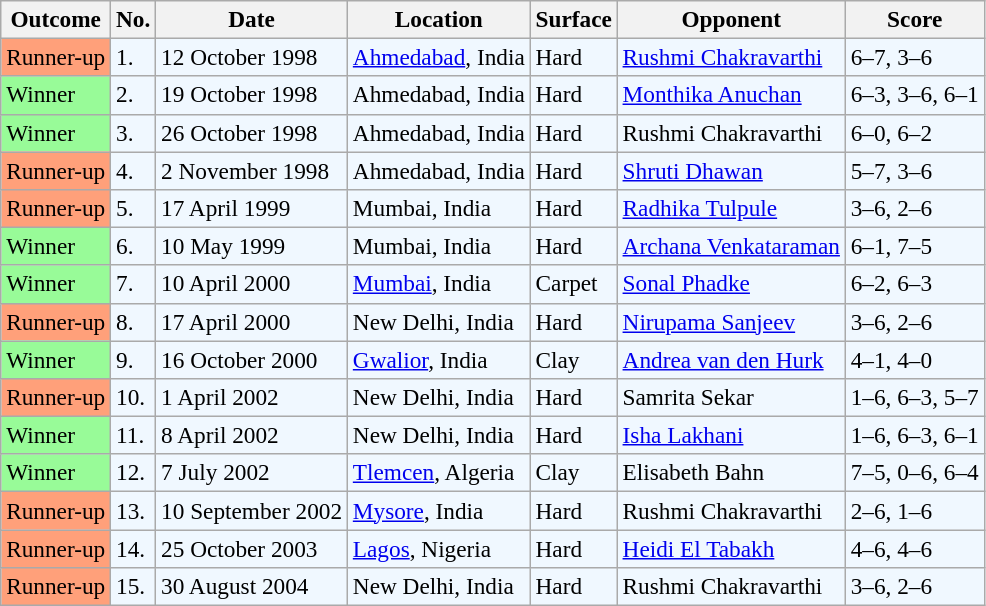<table class="sortable wikitable" style="font-size:97%;">
<tr>
<th>Outcome</th>
<th>No.</th>
<th>Date</th>
<th>Location</th>
<th>Surface</th>
<th>Opponent</th>
<th class="unsortable">Score</th>
</tr>
<tr style="background:#f0f8ff;">
<td bgcolor="FFA07A">Runner-up</td>
<td>1.</td>
<td>12 October 1998</td>
<td><a href='#'>Ahmedabad</a>, India</td>
<td>Hard</td>
<td> <a href='#'>Rushmi Chakravarthi</a></td>
<td>6–7, 3–6</td>
</tr>
<tr style="background:#f0f8ff;">
<td style="background:#98fb98;">Winner</td>
<td>2.</td>
<td>19 October 1998</td>
<td>Ahmedabad, India</td>
<td>Hard</td>
<td> <a href='#'>Monthika Anuchan</a></td>
<td>6–3, 3–6, 6–1</td>
</tr>
<tr style="background:#f0f8ff;">
<td style="background:#98fb98;">Winner</td>
<td>3.</td>
<td>26 October 1998</td>
<td>Ahmedabad, India</td>
<td>Hard</td>
<td> Rushmi Chakravarthi</td>
<td>6–0, 6–2</td>
</tr>
<tr bgcolor="f0f8ff">
<td bgcolor="FFA07A">Runner-up</td>
<td>4.</td>
<td>2 November 1998</td>
<td>Ahmedabad, India</td>
<td>Hard</td>
<td> <a href='#'>Shruti Dhawan</a></td>
<td>5–7, 3–6</td>
</tr>
<tr style="background:#f0f8ff;">
<td bgcolor="FFA07A">Runner-up</td>
<td>5.</td>
<td>17 April 1999</td>
<td>Mumbai, India</td>
<td>Hard</td>
<td> <a href='#'>Radhika Tulpule</a></td>
<td>3–6, 2–6</td>
</tr>
<tr style="background:#f0f8ff;">
<td style="background:#98fb98;">Winner</td>
<td>6.</td>
<td>10 May 1999</td>
<td>Mumbai, India</td>
<td>Hard</td>
<td> <a href='#'>Archana Venkataraman</a></td>
<td>6–1, 7–5</td>
</tr>
<tr style="background:#f0f8ff;">
<td style="background:#98fb98;">Winner</td>
<td>7.</td>
<td>10 April 2000</td>
<td><a href='#'>Mumbai</a>, India</td>
<td>Carpet</td>
<td> <a href='#'>Sonal Phadke</a></td>
<td>6–2, 6–3</td>
</tr>
<tr bgcolor="f0f8ff">
<td bgcolor="FFA07A">Runner-up</td>
<td>8.</td>
<td>17 April 2000</td>
<td>New Delhi, India</td>
<td>Hard</td>
<td> <a href='#'>Nirupama Sanjeev</a></td>
<td>3–6, 2–6</td>
</tr>
<tr style="background:#f0f8ff;">
<td style="background:#98fb98;">Winner</td>
<td>9.</td>
<td>16 October 2000</td>
<td><a href='#'>Gwalior</a>, India</td>
<td>Clay</td>
<td> <a href='#'>Andrea van den Hurk</a></td>
<td>4–1, 4–0</td>
</tr>
<tr style="background:#f0f8ff;">
<td bgcolor="FFA07A">Runner-up</td>
<td>10.</td>
<td>1 April 2002</td>
<td>New Delhi, India</td>
<td>Hard</td>
<td> Samrita Sekar</td>
<td>1–6, 6–3, 5–7</td>
</tr>
<tr style="background:#f0f8ff;">
<td style="background:#98fb98;">Winner</td>
<td>11.</td>
<td>8 April 2002</td>
<td>New Delhi, India</td>
<td>Hard</td>
<td> <a href='#'>Isha Lakhani</a></td>
<td>1–6, 6–3, 6–1</td>
</tr>
<tr style="background:#f0f8ff;">
<td style="background:#98fb98;">Winner</td>
<td>12.</td>
<td>7 July 2002</td>
<td><a href='#'>Tlemcen</a>, Algeria</td>
<td>Clay</td>
<td> Elisabeth Bahn</td>
<td>7–5, 0–6, 6–4</td>
</tr>
<tr style="background:#f0f8ff;">
<td bgcolor="FFA07A">Runner-up</td>
<td>13.</td>
<td>10 September 2002</td>
<td><a href='#'>Mysore</a>, India</td>
<td>Hard</td>
<td> Rushmi Chakravarthi</td>
<td>2–6, 1–6</td>
</tr>
<tr style="background:#f0f8ff;">
<td bgcolor="FFA07A">Runner-up</td>
<td>14.</td>
<td>25 October 2003</td>
<td><a href='#'>Lagos</a>, Nigeria</td>
<td>Hard</td>
<td> <a href='#'>Heidi El Tabakh</a></td>
<td>4–6, 4–6</td>
</tr>
<tr style="background:#f0f8ff;">
<td bgcolor="FFA07A">Runner-up</td>
<td>15.</td>
<td>30 August 2004</td>
<td>New Delhi, India</td>
<td>Hard</td>
<td> Rushmi Chakravarthi</td>
<td>3–6, 2–6</td>
</tr>
</table>
